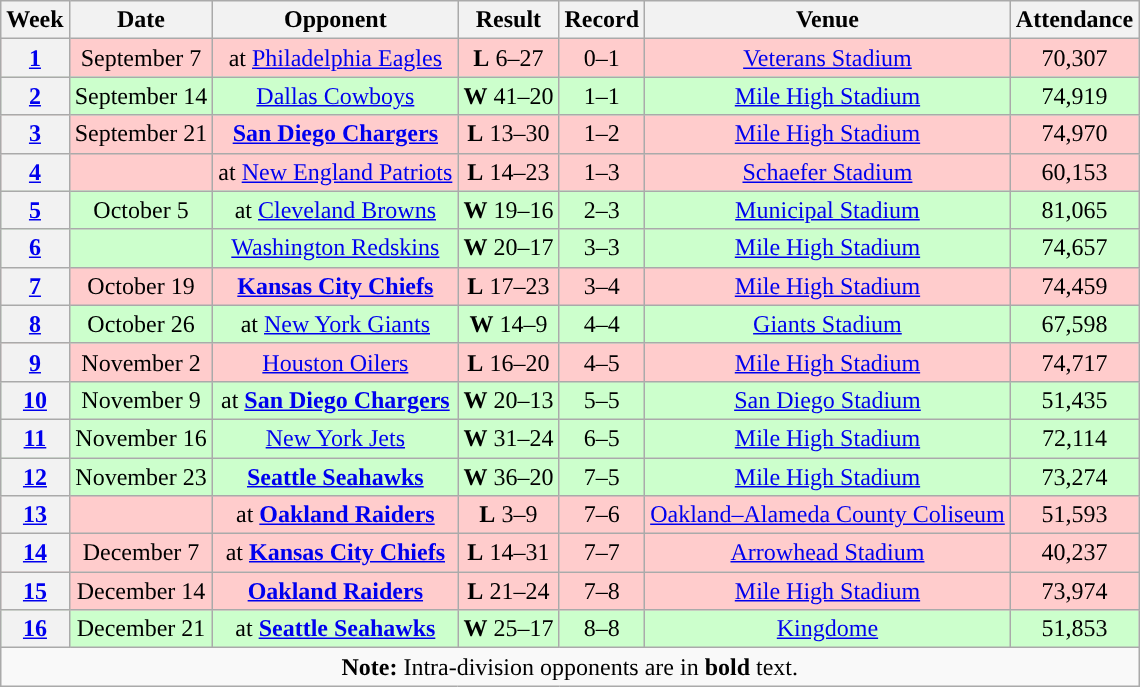<table class="wikitable" style="text-align:center">
<tr>
<th>Week</th>
<th>Date</th>
<th>Opponent</th>
<th>Result</th>
<th>Record</th>
<th>Venue</th>
<th>Attendance</th>
</tr>
<tr style="background:#fcc">
<th><a href='#'>1</a></th>
<td>September 7</td>
<td>at <a href='#'>Philadelphia Eagles</a></td>
<td><strong>L</strong> 6–27</td>
<td>0–1</td>
<td><a href='#'>Veterans Stadium</a></td>
<td>70,307</td>
</tr>
<tr style="background:#cfc">
<th><a href='#'>2</a></th>
<td>September 14</td>
<td><a href='#'>Dallas Cowboys</a></td>
<td><strong>W</strong> 41–20</td>
<td>1–1</td>
<td><a href='#'>Mile High Stadium</a></td>
<td>74,919</td>
</tr>
<tr style="background:#fcc">
<th><a href='#'>3</a></th>
<td>September 21</td>
<td><strong><a href='#'>San Diego Chargers</a></strong></td>
<td><strong>L</strong> 13–30</td>
<td>1–2</td>
<td><a href='#'>Mile High Stadium</a></td>
<td>74,970</td>
</tr>
<tr style="background:#fcc">
<th><a href='#'>4</a></th>
<td></td>
<td>at <a href='#'>New England Patriots</a></td>
<td><strong>L</strong> 14–23</td>
<td>1–3</td>
<td><a href='#'>Schaefer Stadium</a></td>
<td>60,153</td>
</tr>
<tr style="background:#cfc">
<th><a href='#'>5</a></th>
<td>October 5</td>
<td>at <a href='#'>Cleveland Browns</a></td>
<td><strong>W</strong> 19–16</td>
<td>2–3</td>
<td><a href='#'>Municipal Stadium</a></td>
<td>81,065</td>
</tr>
<tr style="background:#cfc">
<th><a href='#'>6</a></th>
<td></td>
<td><a href='#'>Washington Redskins</a></td>
<td><strong>W</strong> 20–17</td>
<td>3–3</td>
<td><a href='#'>Mile High Stadium</a></td>
<td>74,657</td>
</tr>
<tr style="background:#fcc">
<th><a href='#'>7</a></th>
<td>October 19</td>
<td><strong><a href='#'>Kansas City Chiefs</a></strong></td>
<td><strong>L</strong> 17–23</td>
<td>3–4</td>
<td><a href='#'>Mile High Stadium</a></td>
<td>74,459</td>
</tr>
<tr style="background:#cfc">
<th><a href='#'>8</a></th>
<td>October 26</td>
<td>at <a href='#'>New York Giants</a></td>
<td><strong>W</strong> 14–9</td>
<td>4–4</td>
<td><a href='#'>Giants Stadium</a></td>
<td>67,598</td>
</tr>
<tr style="background:#fcc">
<th><a href='#'>9</a></th>
<td>November 2</td>
<td><a href='#'>Houston Oilers</a></td>
<td><strong>L</strong> 16–20</td>
<td>4–5</td>
<td><a href='#'>Mile High Stadium</a></td>
<td>74,717</td>
</tr>
<tr style="background:#cfc">
<th><a href='#'>10</a></th>
<td>November 9</td>
<td>at <strong><a href='#'>San Diego Chargers</a></strong></td>
<td><strong>W</strong> 20–13</td>
<td>5–5</td>
<td><a href='#'>San Diego Stadium</a></td>
<td>51,435</td>
</tr>
<tr style="background:#cfc">
<th><a href='#'>11</a></th>
<td>November 16</td>
<td><a href='#'>New York Jets</a></td>
<td><strong>W</strong> 31–24</td>
<td>6–5</td>
<td><a href='#'>Mile High Stadium</a></td>
<td>72,114</td>
</tr>
<tr style="background:#cfc">
<th><a href='#'>12</a></th>
<td>November 23</td>
<td><strong><a href='#'>Seattle Seahawks</a></strong></td>
<td><strong>W</strong> 36–20</td>
<td>7–5</td>
<td><a href='#'>Mile High Stadium</a></td>
<td>73,274</td>
</tr>
<tr style="background:#fcc">
<th><a href='#'>13</a></th>
<td></td>
<td>at <strong><a href='#'>Oakland Raiders</a></strong></td>
<td><strong>L</strong> 3–9</td>
<td>7–6</td>
<td><a href='#'>Oakland–Alameda County Coliseum</a></td>
<td>51,593</td>
</tr>
<tr style="background:#fcc">
<th><a href='#'>14</a></th>
<td>December 7</td>
<td>at <strong><a href='#'>Kansas City Chiefs</a></strong></td>
<td><strong>L</strong> 14–31</td>
<td>7–7</td>
<td><a href='#'>Arrowhead Stadium</a></td>
<td>40,237</td>
</tr>
<tr style="background:#fcc">
<th><a href='#'>15</a></th>
<td>December 14</td>
<td><strong><a href='#'>Oakland Raiders</a></strong></td>
<td><strong>L</strong> 21–24</td>
<td>7–8</td>
<td><a href='#'>Mile High Stadium</a></td>
<td>73,974</td>
</tr>
<tr style="background:#cfc">
<th><a href='#'>16</a></th>
<td>December 21</td>
<td>at <strong><a href='#'>Seattle Seahawks</a></strong></td>
<td><strong>W</strong> 25–17</td>
<td>8–8</td>
<td><a href='#'>Kingdome</a></td>
<td>51,853</td>
</tr>
<tr>
<td colspan="8"><strong>Note:</strong> Intra-division opponents are in <strong>bold</strong> text.</td>
</tr>
</table>
